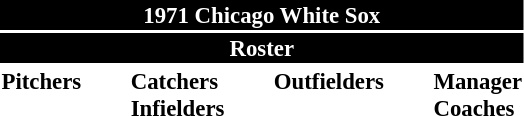<table class="toccolours" style="font-size: 95%;">
<tr>
<th colspan="10" style="background-color: black; color: white; text-align: center;">1971 Chicago White Sox</th>
</tr>
<tr>
<td colspan="10" style="background-color: black; color: white; text-align: center;"><strong>Roster</strong></td>
</tr>
<tr>
<td valign="top"><strong>Pitchers</strong><br>












</td>
<td width="25px"></td>
<td valign="top"><strong>Catchers</strong><br>


<strong>Infielders</strong>









</td>
<td width="25px"></td>
<td valign="top"><strong>Outfielders</strong><br>







</td>
<td width="25px"></td>
<td valign="top"><strong>Manager</strong><br>
<strong>Coaches</strong>



</td>
</tr>
</table>
